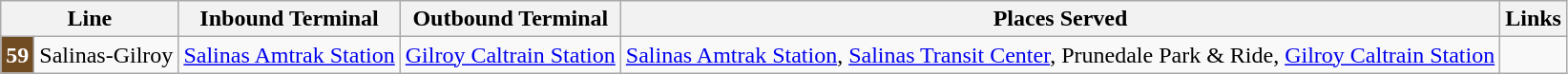<table class="wikitable">
<tr>
<th colspan="2">Line</th>
<th>Inbound Terminal</th>
<th>Outbound Terminal</th>
<th>Places Served</th>
<th>Links</th>
</tr>
<tr>
<td style="background:#714b21; color:white" align="right"><strong>59</strong></td>
<td>Salinas-Gilroy</td>
<td><a href='#'>Salinas Amtrak Station</a></td>
<td><a href='#'>Gilroy Caltrain Station</a></td>
<td><a href='#'>Salinas Amtrak Station</a>, <a href='#'>Salinas Transit Center</a>, Prunedale Park & Ride, <a href='#'>Gilroy Caltrain Station</a></td>
<td></td>
</tr>
</table>
